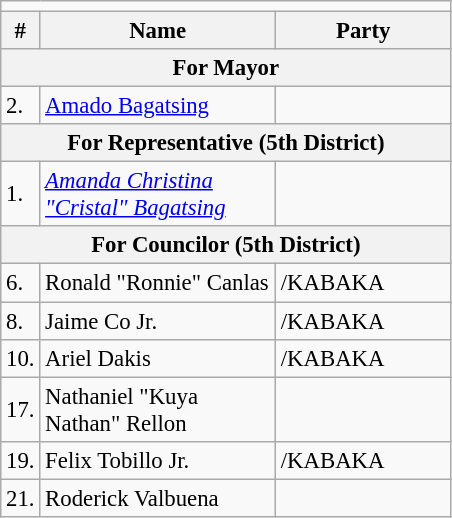<table class=wikitable style="font-size:95%">
<tr>
<td colspan=4 bgcolor=></td>
</tr>
<tr>
<th>#</th>
<th width=150px>Name</th>
<th colspan=2 width=110px>Party</th>
</tr>
<tr>
<th colspan=4>For Mayor</th>
</tr>
<tr>
<td>2.</td>
<td><a href='#'>Amado Bagatsing</a></td>
<td></td>
</tr>
<tr>
<th colspan=4>For Representative (5th District)</th>
</tr>
<tr>
<td>1.</td>
<td><em><a href='#'>Amanda Christina "Cristal" Bagatsing</a></em></td>
<td></td>
</tr>
<tr>
<th colspan=4>For Councilor (5th District)</th>
</tr>
<tr>
<td>6.</td>
<td>Ronald "Ronnie" Canlas</td>
<td>/KABAKA</td>
</tr>
<tr>
<td>8.</td>
<td>Jaime Co Jr.</td>
<td>/KABAKA</td>
</tr>
<tr>
<td>10.</td>
<td>Ariel Dakis</td>
<td>/KABAKA</td>
</tr>
<tr>
<td>17.</td>
<td>Nathaniel "Kuya Nathan" Rellon</td>
<td></td>
</tr>
<tr>
<td>19.</td>
<td>Felix Tobillo Jr.</td>
<td>/KABAKA</td>
</tr>
<tr>
<td>21.</td>
<td>Roderick Valbuena</td>
<td></td>
</tr>
</table>
